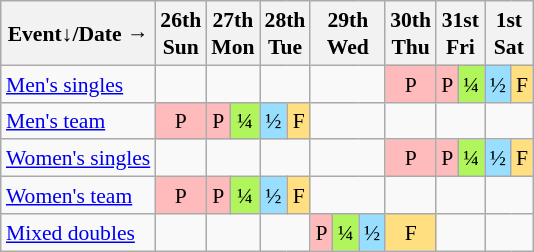<table class="wikitable" style="margin:0.5em auto; font-size:90%; line-height:1.25em; text-align:center;">
<tr>
<th>Event↓/Date →</th>
<th>26th<br>Sun</th>
<th colspan=2>27th<br>Mon</th>
<th colspan=2>28th<br>Tue</th>
<th colspan=3>29th<br>Wed</th>
<th>30th<br>Thu</th>
<th colspan=2>31st<br>Fri</th>
<th colspan=2>1st<br>Sat</th>
</tr>
<tr>
<td align="left"><a href='#'>Men's singles</a></td>
<td></td>
<td colspan=2></td>
<td colspan=2></td>
<td colspan=3></td>
<td bgcolor="#FFBBBB">P</td>
<td bgcolor="#FFBBBB">P</td>
<td bgcolor="#AFF55B">¼</td>
<td bgcolor="#97DEFF">½</td>
<td bgcolor="#FFDF80">F</td>
</tr>
<tr>
<td align="left"><a href='#'>Men's team</a></td>
<td bgcolor="#FFBBBB">P</td>
<td bgcolor="#FFBBBB">P</td>
<td bgcolor="#AFF55B">¼</td>
<td bgcolor="#97DEFF">½</td>
<td bgcolor="#FFDF80">F</td>
<td colspan=3></td>
<td></td>
<td colspan=2></td>
<td colspan=2></td>
</tr>
<tr>
<td align="left"><a href='#'>Women's singles</a></td>
<td></td>
<td colspan=2></td>
<td colspan=2></td>
<td colspan=3></td>
<td bgcolor="#FFBBBB">P</td>
<td bgcolor="#FFBBBB">P</td>
<td bgcolor="#AFF55B">¼</td>
<td bgcolor="#97DEFF">½</td>
<td bgcolor="#FFDF80">F</td>
</tr>
<tr>
<td align="left"><a href='#'>Women's team</a></td>
<td bgcolor="#FFBBBB">P</td>
<td bgcolor="#FFBBBB">P</td>
<td bgcolor="#AFF55B">¼</td>
<td bgcolor="#97DEFF">½</td>
<td bgcolor="#FFDF80">F</td>
<td colspan=3></td>
<td></td>
<td colspan=2></td>
<td colspan=2></td>
</tr>
<tr>
<td align="left"><a href='#'>Mixed doubles</a></td>
<td></td>
<td colspan=2></td>
<td colspan=2></td>
<td bgcolor="#FFBBBB">P</td>
<td bgcolor="#AFF55B">¼</td>
<td bgcolor="#97DEFF">½</td>
<td bgcolor="#FFDF80">F</td>
<td colspan=2></td>
<td colspan=2></td>
</tr>
</table>
